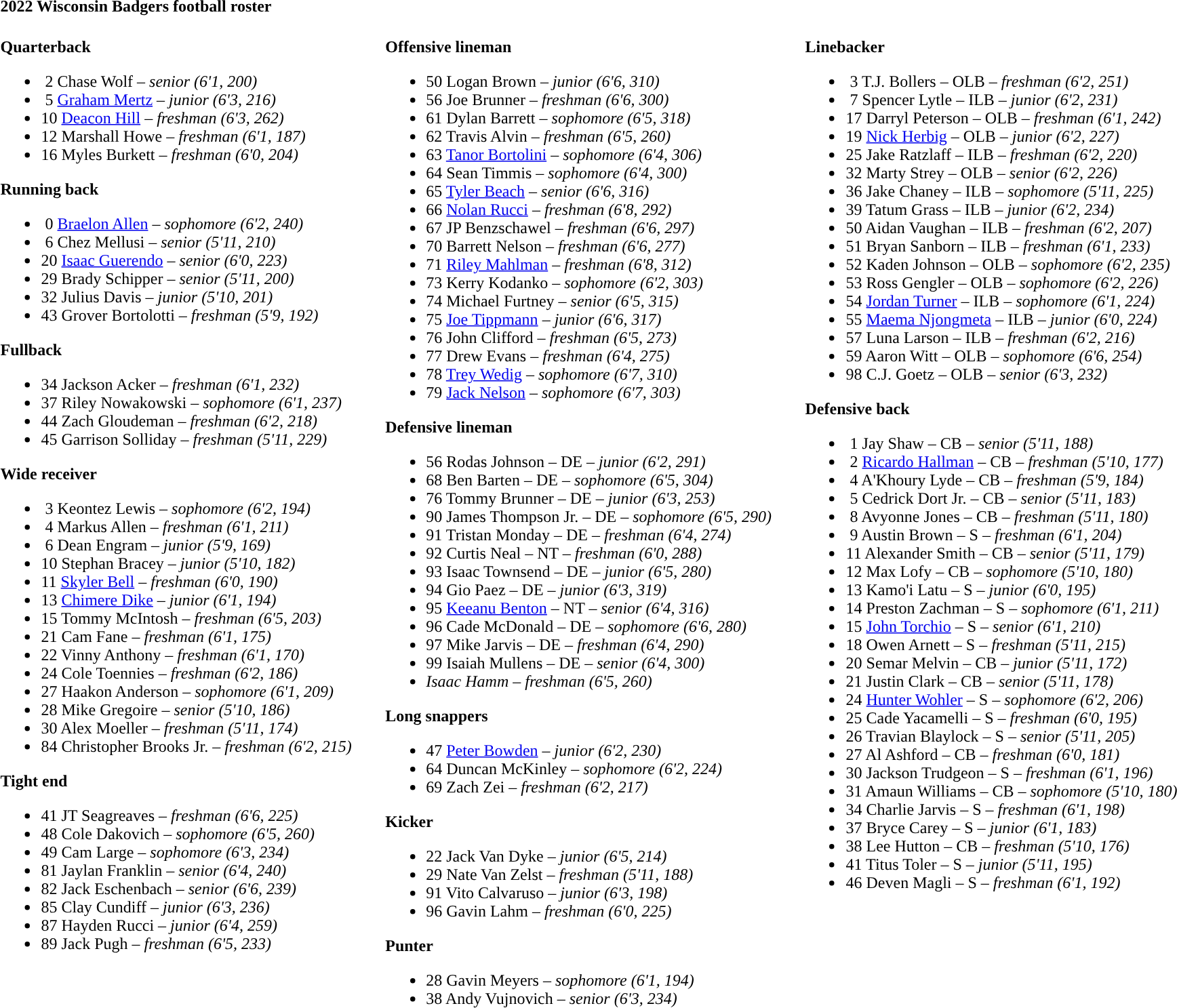<table class="toccolours" style="text-align: left;">
<tr>
<td colspan="11"><strong>2022 Wisconsin Badgers football roster</strong></td>
</tr>
<tr>
<td valign="top"><br><strong>Quarterback</strong><ul><li> 2  Chase Wolf – <em> senior (6'1, 200)</em></li><li> 5  <a href='#'>Graham Mertz</a> – <em> junior (6'3, 216)</em></li><li>10  <a href='#'>Deacon Hill</a> – <em> freshman (6'3, 262)</em></li><li>12  Marshall Howe – <em>freshman (6'1, 187)</em></li><li>16  Myles Burkett – <em>freshman (6'0, 204)</em></li></ul><strong>Running back</strong><ul><li> 0  <a href='#'>Braelon Allen</a> – <em>sophomore (6'2, 240)</em></li><li> 6  Chez Mellusi – <em>senior (5'11, 210)</em></li><li>20  <a href='#'>Isaac Guerendo</a> – <em> senior (6'0, 223)</em></li><li>29  Brady Schipper – <em> senior (5'11, 200)</em></li><li>32  Julius Davis – <em> junior (5'10, 201)</em></li><li>43  Grover Bortolotti – <em> freshman (5'9, 192)</em></li></ul><strong>Fullback</strong><ul><li>34  Jackson Acker – <em> freshman (6'1, 232)</em></li><li>37  Riley Nowakowski – <em>sophomore (6'1, 237)</em></li><li>44  Zach Gloudeman – <em>freshman (6'2, 218)</em></li><li>45  Garrison Solliday – <em> freshman (5'11, 229)</em></li></ul><strong>Wide receiver</strong><ul><li> 3  Keontez Lewis – <em>sophomore (6'2, 194)</em></li><li> 4  Markus Allen – <em> freshman (6'1, 211)</em></li><li> 6  Dean Engram – <em> junior (5'9, 169)</em></li><li>10  Stephan Bracey – <em> junior (5'10, 182)</em></li><li>11  <a href='#'>Skyler Bell</a> – <em> freshman (6'0, 190)</em></li><li>13  <a href='#'>Chimere Dike</a> – <em>junior (6'1, 194)</em></li><li>15  Tommy McIntosh – <em>freshman (6'5, 203)</em></li><li>21  Cam Fane – <em>freshman (6'1, 175)</em></li><li>22  Vinny Anthony – <em>freshman (6'1, 170)</em></li><li>24  Cole Toennies – <em>freshman (6'2, 186)</em></li><li>27  Haakon Anderson – <em> sophomore (6'1, 209)</em></li><li>28  Mike Gregoire – <em> senior (5'10, 186)</em></li><li>30  Alex Moeller – <em> freshman (5'11, 174)</em></li><li>84  Christopher Brooks Jr. – <em>freshman (6'2, 215)</em></li></ul><strong>Tight end</strong><ul><li>41  JT Seagreaves – <em>freshman (6'6, 225)</em></li><li>48  Cole Dakovich – <em> sophomore (6'5, 260)</em></li><li>49  Cam Large – <em> sophomore (6'3, 234)</em></li><li>81  Jaylan Franklin – <em> senior (6'4, 240)</em></li><li>82  Jack Eschenbach – <em> senior (6'6, 239)</em></li><li>85  Clay Cundiff – <em> junior (6'3, 236)</em></li><li>87  Hayden Rucci – <em> junior (6'4, 259)</em></li><li>89  Jack Pugh – <em> freshman (6'5, 233)</em></li></ul></td>
<td width="25"> </td>
<td valign="top"><br><strong>Offensive lineman</strong><ul><li>50  Logan Brown – <em> junior (6'6, 310)</em></li><li>56  Joe Brunner – <em>freshman (6'6, 300)</em></li><li>61  Dylan Barrett – <em> sophomore (6'5, 318)</em></li><li>62  Travis Alvin – <em>freshman (6'5, 260)</em></li><li>63  <a href='#'>Tanor Bortolini</a> – <em> sophomore (6'4, 306)</em></li><li>64  Sean Timmis – <em> sophomore (6'4, 300)</em></li><li>65  <a href='#'>Tyler Beach</a> – <em> senior (6'6, 316)</em></li><li>66  <a href='#'>Nolan Rucci</a> – <em> freshman (6'8, 292)</em></li><li>67  JP Benzschawel – <em> freshman (6'6, 297)</em></li><li>70  Barrett Nelson – <em>freshman (6'6, 277)</em></li><li>71  <a href='#'>Riley Mahlman</a> – <em> freshman (6'8, 312)</em></li><li>73  Kerry Kodanko – <em> sophomore (6'2, 303)</em></li><li>74  Michael Furtney – <em> senior (6'5, 315)</em></li><li>75  <a href='#'>Joe Tippmann</a> – <em> junior (6'6, 317)</em></li><li>76  John Clifford – <em>freshman (6'5, 273)</em></li><li>77  Drew Evans – <em>freshman (6'4, 275)</em></li><li>78  <a href='#'>Trey Wedig</a> – <em> sophomore (6'7, 310)</em></li><li>79  <a href='#'>Jack Nelson</a> – <em> sophomore (6'7, 303)</em></li></ul><strong>Defensive lineman</strong><ul><li>56  Rodas Johnson – DE – <em> junior (6'2, 291)</em></li><li>68  Ben Barten – DE – <em> sophomore (6'5, 304)</em></li><li>76  Tommy Brunner – DE – <em> junior (6'3, 253)</em></li><li>90  James Thompson Jr. – DE – <em> sophomore (6'5, 290)</em></li><li>91  Tristan Monday – DE – <em>freshman (6'4, 274)</em></li><li>92  Curtis Neal – NT – <em>freshman (6'0, 288)</em></li><li>93  Isaac Townsend – DE – <em> junior (6'5, 280)</em></li><li>94  Gio Paez – DE – <em> junior (6'3, 319)</em></li><li>95  <a href='#'>Keeanu Benton</a> – NT – <em>senior (6'4, 316)</em></li><li>96  Cade McDonald – DE – <em> sophomore (6'6, 280)</em></li><li>97  Mike Jarvis – DE – <em> freshman (6'4, 290)</em></li><li>99  Isaiah Mullens – DE – <em> senior (6'4, 300)</em></li><li><em>Isaac Hamm</em> – <em>freshman (6'5, 260)</em></li></ul><strong>Long snappers</strong><ul><li>47  <a href='#'>Peter Bowden</a> – <em> junior (6'2, 230)</em></li><li>64  Duncan McKinley – <em>sophomore (6'2, 224)</em></li><li>69  Zach Zei – <em> freshman (6'2, 217)</em></li></ul><strong>Kicker</strong><ul><li>22  Jack Van Dyke – <em>junior (6'5, 214)</em></li><li>29  Nate Van Zelst – <em> freshman (5'11, 188)</em></li><li>91  Vito Calvaruso – <em> junior (6'3, 198)</em></li><li>96  Gavin Lahm – <em>freshman (6'0, 225)</em></li></ul><strong>Punter</strong><ul><li>28  Gavin Meyers – <em> sophomore (6'1, 194)</em></li><li>38  Andy Vujnovich – <em>senior (6'3, 234)</em></li></ul></td>
<td width="25"> </td>
<td valign="top"><br><strong>Linebacker</strong><ul><li> 3  T.J. Bollers – OLB – <em> freshman (6'2, 251)</em></li><li> 7  Spencer Lytle – ILB – <em> junior (6'2, 231)</em></li><li>17  Darryl Peterson – OLB – <em> freshman (6'1, 242)</em></li><li>19  <a href='#'>Nick Herbig</a> – OLB – <em>junior (6'2, 227)</em></li><li>25  Jake Ratzlaff – ILB – <em> freshman (6'2, 220)</em></li><li>32  Marty Strey – OLB – <em> senior (6'2, 226)</em></li><li>36  Jake Chaney – ILB – <em>sophomore (5'11, 225)</em></li><li>39  Tatum Grass – ILB – <em> junior (6'2, 234)</em></li><li>50  Aidan Vaughan – ILB – <em>freshman (6'2, 207)</em></li><li>51  Bryan Sanborn – ILB – <em> freshman (6'1, 233)</em></li><li>52  Kaden Johnson – OLB – <em> sophomore (6'2, 235)</em></li><li>53  Ross Gengler – OLB – <em> sophomore (6'2, 226)</em></li><li>54  <a href='#'>Jordan Turner</a> – ILB – <em> sophomore (6'1, 224)</em></li><li>55  <a href='#'>Maema Njongmeta</a> – ILB – <em> junior (6'0, 224)</em></li><li>57  Luna Larson – ILB – <em>freshman (6'2, 216)</em></li><li>59  Aaron Witt – OLB – <em> sophomore (6'6, 254)</em></li><li>98  C.J. Goetz – OLB – <em> senior (6'3, 232)</em></li></ul><strong>Defensive back</strong><ul><li> 1  Jay Shaw – CB – <em> senior (5'11, 188)</em></li><li> 2  <a href='#'>Ricardo Hallman</a> – CB – <em> freshman (5'10, 177)</em></li><li> 4  A'Khoury Lyde – CB – <em>freshman (5'9, 184)</em></li><li> 5  Cedrick Dort Jr. – CB – <em> senior (5'11, 183)</em></li><li> 8  Avyonne Jones – CB – <em>freshman (5'11, 180)</em></li><li> 9  Austin Brown – S – <em>freshman (6'1, 204)</em></li><li>11  Alexander Smith – CB – <em> senior (5'11, 179)</em></li><li>12  Max Lofy – CB – <em> sophomore (5'10, 180)</em></li><li>13  Kamo'i Latu – S – <em>junior (6'0, 195)</em></li><li>14  Preston Zachman – S – <em> sophomore (6'1, 211)</em></li><li>15  <a href='#'>John Torchio</a> – S – <em> senior (6'1, 210)</em></li><li>18  Owen Arnett – S – <em> freshman (5'11, 215)</em></li><li>20  Semar Melvin – CB – <em> junior (5'11, 172)</em></li><li>21  Justin Clark – CB – <em>senior (5'11, 178)</em></li><li>24  <a href='#'>Hunter Wohler</a> – S – <em>sophomore (6'2, 206)</em></li><li>25  Cade Yacamelli – S – <em>freshman (6'0, 195)</em></li><li>26  Travian Blaylock – S – <em> senior (5'11, 205)</em></li><li>27  Al Ashford – CB – <em> freshman (6'0, 181)</em></li><li>30  Jackson Trudgeon – S – <em>freshman (6'1, 196)</em></li><li>31  Amaun Williams – CB – <em> sophomore (5'10, 180)</em></li><li>34  Charlie Jarvis – S – <em>freshman (6'1, 198)</em></li><li>37  Bryce Carey – S – <em>junior (6'1, 183)</em></li><li>38  Lee Hutton – CB – <em>freshman (5'10, 176)</em></li><li>41  Titus Toler – S – <em> junior (5'11, 195)</em></li><li>46  Deven Magli – S – <em>freshman (6'1, 192)</em></li></ul></td>
</tr>
<tr>
</tr>
</table>
